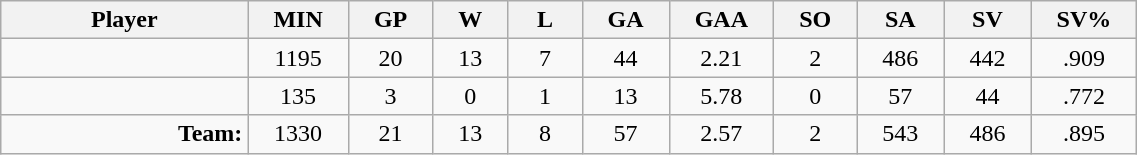<table class="wikitable sortable" width="60%">
<tr>
<th bgcolor="#DDDDFF" width="10%">Player</th>
<th width="3%" bgcolor="#DDDDFF" title="Minutes played">MIN</th>
<th width="3%" bgcolor="#DDDDFF" title="Games played in">GP</th>
<th width="3%" bgcolor="#DDDDFF" title="Wins">W</th>
<th width="3%" bgcolor="#DDDDFF"title="Losses">L</th>
<th width="3%" bgcolor="#DDDDFF" title="Goals against">GA</th>
<th width="3%" bgcolor="#DDDDFF" title="Goals against average">GAA</th>
<th width="3%" bgcolor="#DDDDFF" title="Shut-outs">SO</th>
<th width="3%" bgcolor="#DDDDFF" title="Shots against">SA</th>
<th width="3%" bgcolor="#DDDDFF" title="Shots saved">SV</th>
<th width="3%" bgcolor="#DDDDFF" title="Save percentage">SV%</th>
</tr>
<tr align="center">
<td align="right"></td>
<td>1195</td>
<td>20</td>
<td>13</td>
<td>7</td>
<td>44</td>
<td>2.21</td>
<td>2</td>
<td>486</td>
<td>442</td>
<td>.909</td>
</tr>
<tr align="center">
<td align="right"></td>
<td>135</td>
<td>3</td>
<td>0</td>
<td>1</td>
<td>13</td>
<td>5.78</td>
<td>0</td>
<td>57</td>
<td>44</td>
<td>.772</td>
</tr>
<tr align="center">
<td align="right"><strong>Team:</strong></td>
<td>1330</td>
<td>21</td>
<td>13</td>
<td>8</td>
<td>57</td>
<td>2.57</td>
<td>2</td>
<td>543</td>
<td>486</td>
<td>.895</td>
</tr>
</table>
